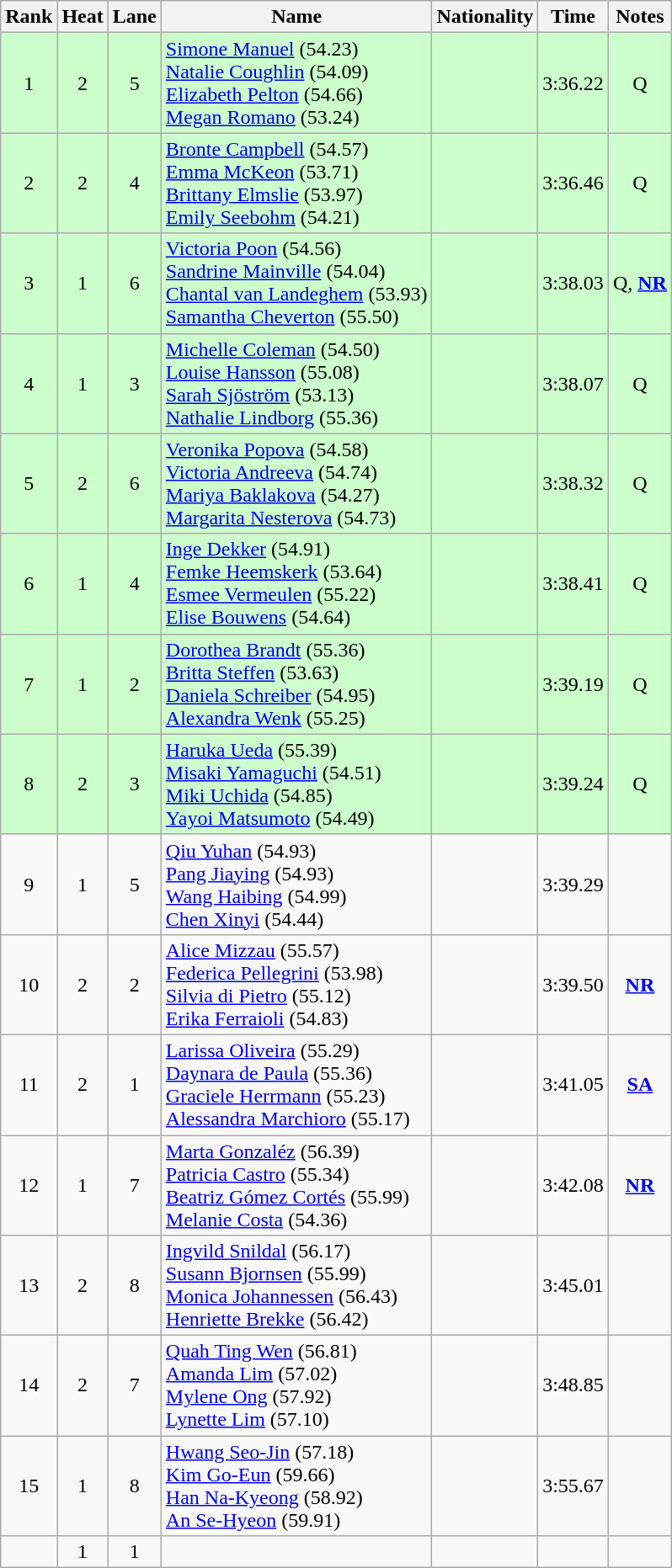<table class="wikitable sortable" style="text-align:center">
<tr>
<th>Rank</th>
<th>Heat</th>
<th>Lane</th>
<th>Name</th>
<th>Nationality</th>
<th>Time</th>
<th>Notes</th>
</tr>
<tr bgcolor=ccffcc>
<td>1</td>
<td>2</td>
<td>5</td>
<td align="left"><a href='#'>Simone Manuel</a> (54.23)<br><a href='#'>Natalie Coughlin</a> (54.09)<br><a href='#'>Elizabeth Pelton</a> (54.66)<br><a href='#'>Megan Romano</a> (53.24)</td>
<td align=left></td>
<td>3:36.22</td>
<td>Q</td>
</tr>
<tr bgcolor=ccffcc>
<td>2</td>
<td>2</td>
<td>4</td>
<td align="left"><a href='#'>Bronte Campbell</a> (54.57)<br><a href='#'>Emma McKeon</a> (53.71)<br><a href='#'>Brittany Elmslie</a> (53.97)<br><a href='#'>Emily Seebohm</a> (54.21)</td>
<td align=left></td>
<td>3:36.46</td>
<td>Q</td>
</tr>
<tr bgcolor=ccffcc>
<td>3</td>
<td>1</td>
<td>6</td>
<td align="left"><a href='#'>Victoria Poon</a> (54.56)<br><a href='#'>Sandrine Mainville</a> (54.04)<br><a href='#'>Chantal van Landeghem</a> (53.93)<br><a href='#'>Samantha Cheverton</a> (55.50)</td>
<td align=left></td>
<td>3:38.03</td>
<td>Q, <strong><a href='#'>NR</a></strong></td>
</tr>
<tr bgcolor=ccffcc>
<td>4</td>
<td>1</td>
<td>3</td>
<td align="left"><a href='#'>Michelle Coleman</a> (54.50)<br><a href='#'>Louise Hansson</a> (55.08)<br><a href='#'>Sarah Sjöström</a> (53.13)<br><a href='#'>Nathalie Lindborg</a> (55.36)</td>
<td align=left></td>
<td>3:38.07</td>
<td>Q</td>
</tr>
<tr bgcolor=ccffcc>
<td>5</td>
<td>2</td>
<td>6</td>
<td align="left"><a href='#'>Veronika Popova</a> (54.58)<br><a href='#'>Victoria Andreeva</a> (54.74)<br><a href='#'>Mariya Baklakova</a> (54.27)<br><a href='#'>Margarita Nesterova</a> (54.73)</td>
<td align=left></td>
<td>3:38.32</td>
<td>Q</td>
</tr>
<tr bgcolor=ccffcc>
<td>6</td>
<td>1</td>
<td>4</td>
<td align="left"><a href='#'>Inge Dekker</a> (54.91)<br><a href='#'>Femke Heemskerk</a> (53.64)<br><a href='#'>Esmee Vermeulen</a> (55.22)<br><a href='#'>Elise Bouwens</a> (54.64)</td>
<td align=left></td>
<td>3:38.41</td>
<td>Q</td>
</tr>
<tr bgcolor=ccffcc>
<td>7</td>
<td>1</td>
<td>2</td>
<td align="left"><a href='#'>Dorothea Brandt</a> (55.36)<br><a href='#'>Britta Steffen</a> (53.63)<br><a href='#'>Daniela Schreiber</a> (54.95)<br><a href='#'>Alexandra Wenk</a> (55.25)</td>
<td align=left></td>
<td>3:39.19</td>
<td>Q</td>
</tr>
<tr bgcolor=ccffcc>
<td>8</td>
<td>2</td>
<td>3</td>
<td align="left"><a href='#'>Haruka Ueda</a> (55.39)<br><a href='#'>Misaki Yamaguchi</a> (54.51)<br><a href='#'>Miki Uchida</a> (54.85)<br><a href='#'>Yayoi Matsumoto</a> (54.49)</td>
<td align=left></td>
<td>3:39.24</td>
<td>Q</td>
</tr>
<tr>
<td>9</td>
<td>1</td>
<td>5</td>
<td align="left"><a href='#'>Qiu Yuhan</a> (54.93)<br><a href='#'>Pang Jiaying</a> (54.93)<br><a href='#'>Wang Haibing</a> (54.99)<br><a href='#'>Chen Xinyi</a> (54.44)</td>
<td align=left></td>
<td>3:39.29</td>
<td></td>
</tr>
<tr>
<td>10</td>
<td>2</td>
<td>2</td>
<td align="left"><a href='#'>Alice Mizzau</a> (55.57)<br><a href='#'>Federica Pellegrini</a> (53.98)<br><a href='#'>Silvia di Pietro</a> (55.12)<br><a href='#'>Erika Ferraioli</a> (54.83)</td>
<td align=left></td>
<td>3:39.50</td>
<td><strong><a href='#'>NR</a></strong></td>
</tr>
<tr>
<td>11</td>
<td>2</td>
<td>1</td>
<td align="left"><a href='#'>Larissa Oliveira</a> (55.29)<br><a href='#'>Daynara de Paula</a> (55.36)<br><a href='#'>Graciele Herrmann</a> (55.23)<br><a href='#'>Alessandra Marchioro</a> (55.17)</td>
<td align=left></td>
<td>3:41.05</td>
<td><strong><a href='#'>SA</a></strong></td>
</tr>
<tr>
<td>12</td>
<td>1</td>
<td>7</td>
<td align="left"><a href='#'>Marta Gonzaléz</a> (56.39)<br><a href='#'>Patricia Castro</a> (55.34)<br><a href='#'>Beatriz Gómez Cortés</a> (55.99)<br><a href='#'>Melanie Costa</a> (54.36)</td>
<td align=left></td>
<td>3:42.08</td>
<td><strong><a href='#'>NR</a></strong></td>
</tr>
<tr>
<td>13</td>
<td>2</td>
<td>8</td>
<td align="left"><a href='#'>Ingvild Snildal</a> (56.17)<br><a href='#'>Susann Bjornsen</a> (55.99)<br><a href='#'>Monica Johannessen</a> (56.43)<br><a href='#'>Henriette Brekke</a> (56.42)</td>
<td align=left></td>
<td>3:45.01</td>
<td></td>
</tr>
<tr>
<td>14</td>
<td>2</td>
<td>7</td>
<td align="left"><a href='#'>Quah Ting Wen</a> (56.81)<br><a href='#'>Amanda Lim</a> (57.02)<br><a href='#'>Mylene Ong</a> (57.92)<br><a href='#'>Lynette Lim</a> (57.10)</td>
<td align=left></td>
<td>3:48.85</td>
<td></td>
</tr>
<tr>
<td>15</td>
<td>1</td>
<td>8</td>
<td align="left"><a href='#'>Hwang Seo-Jin</a> (57.18)<br><a href='#'>Kim Go-Eun</a> (59.66)<br><a href='#'>Han Na-Kyeong</a> (58.92)<br><a href='#'>An Se-Hyeon</a> (59.91)</td>
<td align=left></td>
<td>3:55.67</td>
<td></td>
</tr>
<tr>
<td></td>
<td>1</td>
<td>1</td>
<td align=left></td>
<td align=left></td>
<td></td>
<td></td>
</tr>
</table>
